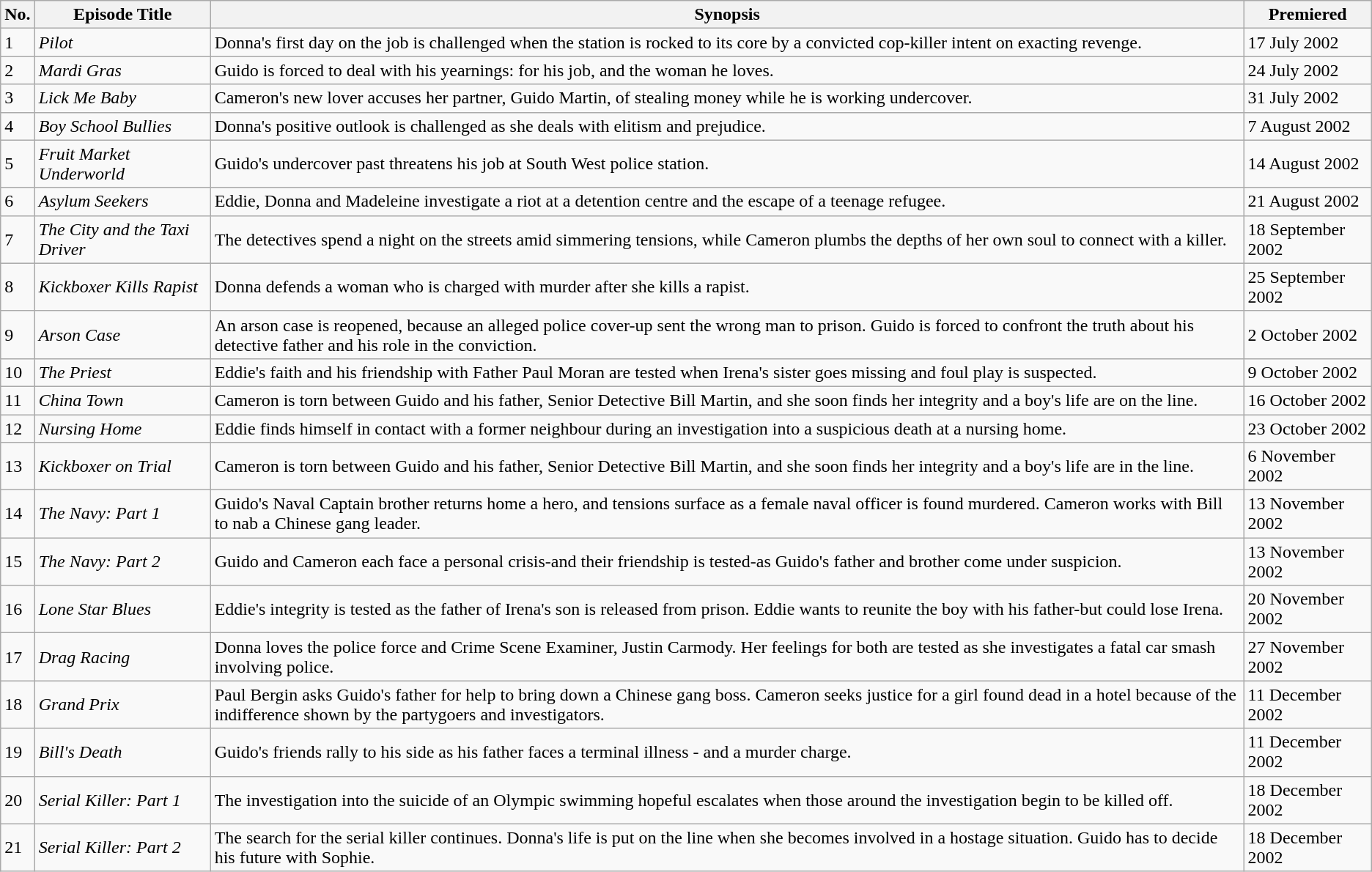<table class="wikitable">
<tr>
<th>No.</th>
<th>Episode Title</th>
<th>Synopsis</th>
<th>Premiered</th>
</tr>
<tr>
<td>1</td>
<td><em>Pilot</em></td>
<td>Donna's first day on the job is challenged when the station is rocked to its core by a convicted cop-killer intent on exacting revenge.</td>
<td>17 July 2002</td>
</tr>
<tr>
<td>2</td>
<td><em>Mardi Gras</em></td>
<td>Guido is forced to deal with his yearnings: for his job, and the woman he loves.</td>
<td>24 July 2002</td>
</tr>
<tr>
<td>3</td>
<td><em>Lick Me Baby</em></td>
<td>Cameron's new lover accuses her partner, Guido Martin, of stealing money while he is working undercover.</td>
<td>31 July 2002</td>
</tr>
<tr>
<td>4</td>
<td><em>Boy School Bullies</em></td>
<td>Donna's positive outlook is challenged as she deals with elitism and prejudice.</td>
<td>7 August 2002</td>
</tr>
<tr>
<td>5</td>
<td><em>Fruit Market Underworld</em></td>
<td>Guido's undercover past threatens his job at South West police station.</td>
<td>14 August 2002</td>
</tr>
<tr>
<td>6</td>
<td><em>Asylum Seekers</em></td>
<td>Eddie, Donna and Madeleine investigate a riot at a detention centre and the escape of a teenage refugee.</td>
<td>21 August 2002</td>
</tr>
<tr>
<td>7</td>
<td><em>The City and the Taxi Driver</em></td>
<td>The detectives spend a night on the streets amid simmering tensions, while Cameron plumbs the depths of her own soul to connect with a killer.</td>
<td>18 September 2002</td>
</tr>
<tr>
<td>8</td>
<td><em>Kickboxer Kills Rapist</em></td>
<td>Donna defends a woman who is charged with murder after she kills a rapist.</td>
<td>25 September 2002</td>
</tr>
<tr>
<td>9</td>
<td><em>Arson Case</em></td>
<td>An arson case is reopened, because an alleged police cover-up sent the wrong man to prison. Guido is forced to confront the truth about his detective father and his role in the conviction.</td>
<td>2 October 2002</td>
</tr>
<tr>
<td>10</td>
<td><em>The Priest</em></td>
<td>Eddie's faith and his friendship with Father Paul Moran are tested when Irena's sister goes missing and foul play is suspected.</td>
<td>9 October 2002</td>
</tr>
<tr>
<td>11</td>
<td><em>China Town</em></td>
<td>Cameron is torn between Guido and his father, Senior Detective Bill Martin, and she soon finds her integrity and a boy's life are on the line.</td>
<td>16 October 2002</td>
</tr>
<tr>
<td>12</td>
<td><em>Nursing Home</em></td>
<td>Eddie finds himself in contact with a former neighbour during an investigation into a suspicious death at a nursing home.</td>
<td>23 October 2002</td>
</tr>
<tr>
<td>13</td>
<td><em>Kickboxer on Trial</em></td>
<td>Cameron is torn between Guido and his father, Senior Detective Bill Martin, and she soon finds her integrity and a boy's life are in the line.</td>
<td>6 November 2002</td>
</tr>
<tr>
<td>14</td>
<td><em>The Navy: Part 1</em></td>
<td>Guido's Naval Captain brother returns home a hero, and tensions surface as a female naval officer is found murdered. Cameron works with Bill to nab a Chinese gang leader.</td>
<td>13 November 2002</td>
</tr>
<tr>
<td>15</td>
<td><em>The Navy: Part 2</em></td>
<td>Guido and Cameron each face a personal crisis-and their friendship is tested-as Guido's father and brother come under suspicion.</td>
<td>13 November 2002</td>
</tr>
<tr>
<td>16</td>
<td><em>Lone Star Blues</em></td>
<td>Eddie's integrity is tested as the father of Irena's son is released from prison. Eddie wants to reunite the boy with his father-but could lose Irena.</td>
<td>20 November 2002</td>
</tr>
<tr>
<td>17</td>
<td><em>Drag Racing</em></td>
<td>Donna loves the police force and Crime Scene Examiner, Justin Carmody. Her feelings for both are tested as she investigates a fatal car smash involving police.</td>
<td>27 November 2002</td>
</tr>
<tr>
<td>18</td>
<td><em>Grand Prix</em></td>
<td>Paul Bergin asks Guido's father for help to bring down a Chinese gang boss. Cameron seeks justice for a girl found dead in a hotel because of the indifference shown by the partygoers and  investigators.</td>
<td>11 December 2002</td>
</tr>
<tr>
<td>19</td>
<td><em>Bill's Death</em></td>
<td>Guido's friends rally to his side as his father faces a terminal illness - and a murder charge.</td>
<td>11 December 2002</td>
</tr>
<tr>
<td>20</td>
<td><em>Serial Killer: Part 1</em></td>
<td>The investigation into the suicide of an Olympic swimming hopeful escalates when those around the investigation begin to be killed off.</td>
<td>18 December 2002</td>
</tr>
<tr>
<td>21</td>
<td><em>Serial Killer: Part 2</em></td>
<td>The search for the serial killer continues. Donna's life is put on the line when she becomes involved in a hostage situation. Guido has to decide his future with Sophie.</td>
<td>18 December 2002</td>
</tr>
</table>
